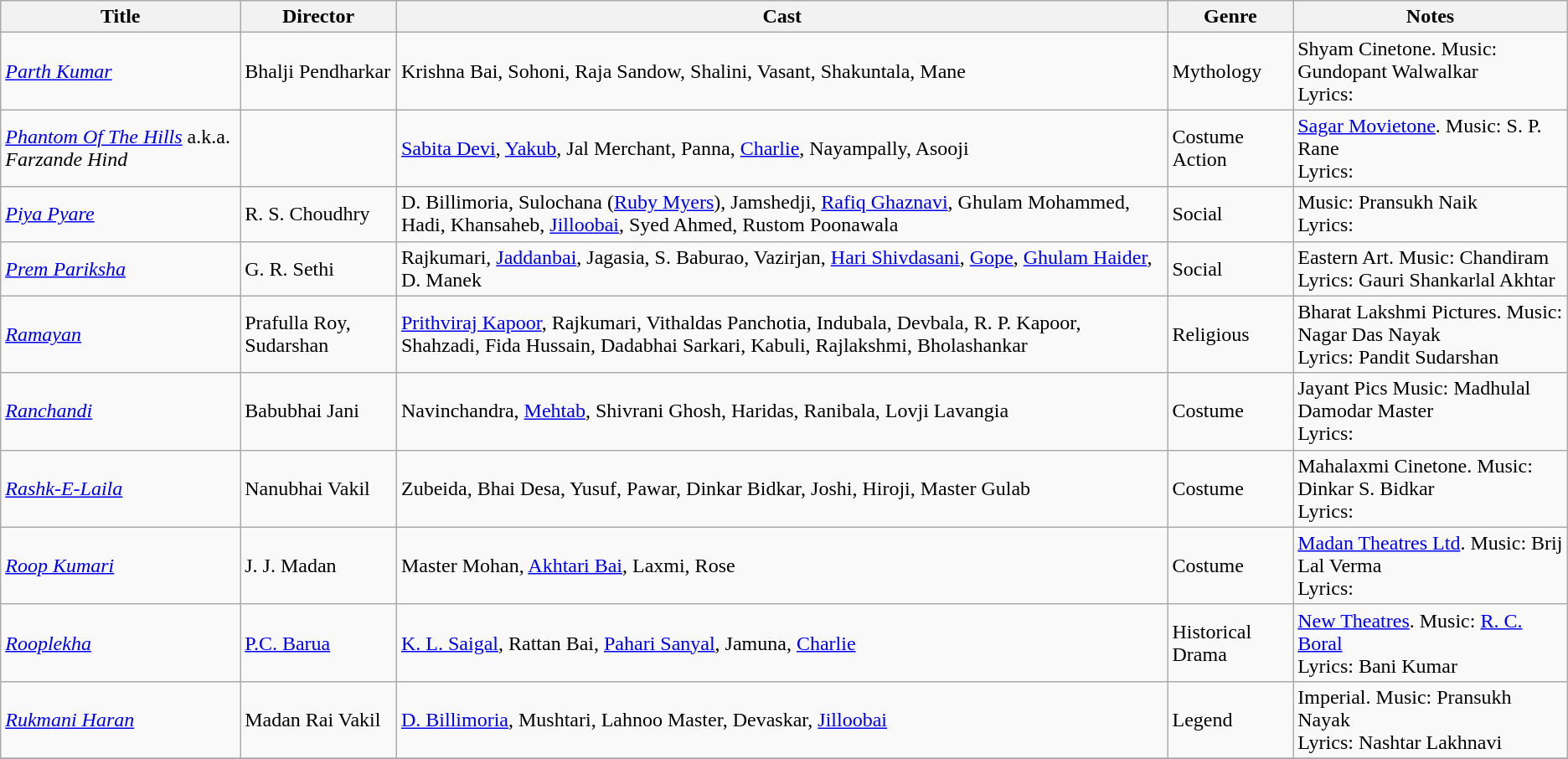<table class="wikitable">
<tr>
<th>Title</th>
<th>Director</th>
<th>Cast</th>
<th>Genre</th>
<th>Notes</th>
</tr>
<tr>
<td><em><a href='#'>Parth Kumar</a></em></td>
<td>Bhalji Pendharkar</td>
<td>Krishna Bai, Sohoni, Raja Sandow, Shalini, Vasant, Shakuntala, Mane</td>
<td>Mythology</td>
<td>Shyam Cinetone.  Music: Gundopant Walwalkar<br>Lyrics:</td>
</tr>
<tr>
<td><em><a href='#'>Phantom Of The Hills</a></em> a.k.a. <em>Farzande Hind</em></td>
<td></td>
<td><a href='#'>Sabita Devi</a>, <a href='#'>Yakub</a>, Jal Merchant, Panna, <a href='#'>Charlie</a>, Nayampally, Asooji</td>
<td>Costume Action</td>
<td><a href='#'>Sagar Movietone</a>. Music: S. P. Rane<br>Lyrics:</td>
</tr>
<tr>
<td><em><a href='#'>Piya Pyare</a></em></td>
<td>R. S. Choudhry</td>
<td>D. Billimoria, Sulochana (<a href='#'>Ruby Myers</a>), Jamshedji, <a href='#'>Rafiq Ghaznavi</a>, Ghulam Mohammed, Hadi, Khansaheb, <a href='#'>Jilloobai</a>, Syed Ahmed, Rustom Poonawala</td>
<td>Social</td>
<td>Music: Pransukh Naik<br>Lyrics:</td>
</tr>
<tr>
<td><em><a href='#'>Prem Pariksha</a></em></td>
<td>G. R. Sethi</td>
<td>Rajkumari, <a href='#'>Jaddanbai</a>, Jagasia, S. Baburao, Vazirjan, <a href='#'>Hari Shivdasani</a>, <a href='#'>Gope</a>, <a href='#'>Ghulam Haider</a>, D. Manek</td>
<td>Social</td>
<td>Eastern Art.  Music: Chandiram<br>Lyrics: Gauri Shankarlal Akhtar</td>
</tr>
<tr>
<td><em><a href='#'>Ramayan</a></em></td>
<td>Prafulla Roy, Sudarshan</td>
<td><a href='#'>Prithviraj Kapoor</a>, Rajkumari, Vithaldas Panchotia, Indubala, Devbala, R. P. Kapoor, Shahzadi, Fida Hussain, Dadabhai Sarkari, Kabuli, Rajlakshmi, Bholashankar</td>
<td>Religious</td>
<td>Bharat Lakshmi Pictures. Music: Nagar Das Nayak<br>Lyrics: Pandit Sudarshan</td>
</tr>
<tr>
<td><em><a href='#'>Ranchandi</a></em></td>
<td>Babubhai Jani</td>
<td>Navinchandra, <a href='#'>Mehtab</a>, Shivrani Ghosh, Haridas, Ranibala, Lovji Lavangia</td>
<td>Costume</td>
<td>Jayant Pics Music: Madhulal Damodar Master<br>Lyrics:</td>
</tr>
<tr>
<td><em><a href='#'>Rashk-E-Laila</a></em></td>
<td>Nanubhai Vakil</td>
<td>Zubeida, Bhai Desa, Yusuf, Pawar, Dinkar Bidkar, Joshi, Hiroji, Master Gulab</td>
<td>Costume</td>
<td>Mahalaxmi Cinetone.  Music: Dinkar S. Bidkar<br>Lyrics:</td>
</tr>
<tr>
<td><em><a href='#'>Roop Kumari</a></em></td>
<td>J. J. Madan</td>
<td>Master Mohan, <a href='#'>Akhtari Bai</a>, Laxmi, Rose</td>
<td>Costume</td>
<td><a href='#'>Madan Theatres Ltd</a>. Music: Brij Lal Verma<br>Lyrics:</td>
</tr>
<tr>
<td><em><a href='#'>Rooplekha</a></em></td>
<td><a href='#'>P.C. Barua</a></td>
<td><a href='#'>K. L. Saigal</a>, Rattan Bai, <a href='#'>Pahari Sanyal</a>, Jamuna, <a href='#'>Charlie</a></td>
<td>Historical Drama</td>
<td><a href='#'>New Theatres</a>.  Music: <a href='#'>R. C. Boral</a><br>Lyrics: Bani Kumar</td>
</tr>
<tr>
<td><em><a href='#'>Rukmani Haran</a></em></td>
<td>Madan Rai Vakil</td>
<td><a href='#'>D. Billimoria</a>, Mushtari, Lahnoo Master, Devaskar, <a href='#'>Jilloobai</a></td>
<td>Legend</td>
<td>Imperial. Music: Pransukh Nayak<br>Lyrics: Nashtar Lakhnavi</td>
</tr>
<tr>
</tr>
</table>
